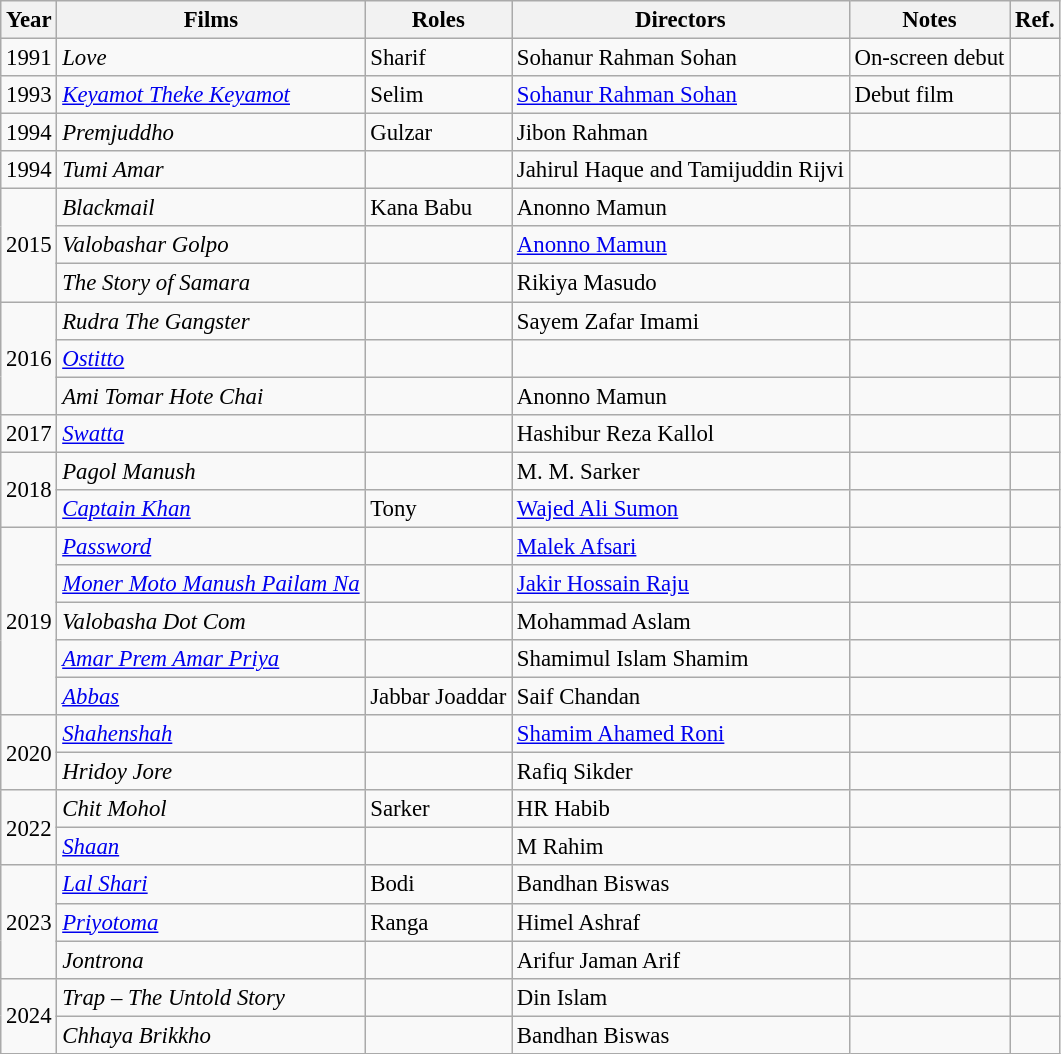<table class="wikitable" style="font-size: 95%;">
<tr>
<th>Year</th>
<th>Films</th>
<th>Roles</th>
<th>Directors</th>
<th>Notes</th>
<th>Ref.</th>
</tr>
<tr>
<td>1991</td>
<td><em>Love</em></td>
<td>Sharif</td>
<td>Sohanur Rahman Sohan</td>
<td>On-screen debut</td>
<td></td>
</tr>
<tr>
<td>1993</td>
<td><em><a href='#'>Keyamot Theke Keyamot</a></em></td>
<td>Selim</td>
<td><a href='#'>Sohanur Rahman Sohan</a></td>
<td>Debut film</td>
<td></td>
</tr>
<tr>
<td>1994</td>
<td><em>Premjuddho</em></td>
<td>Gulzar</td>
<td>Jibon Rahman</td>
<td></td>
<td></td>
</tr>
<tr>
<td>1994</td>
<td><em>Tumi Amar</em></td>
<td></td>
<td>Jahirul Haque and Tamijuddin Rijvi</td>
<td></td>
<td></td>
</tr>
<tr>
<td rowspan="3">2015</td>
<td><em>Blackmail</em></td>
<td>Kana Babu</td>
<td>Anonno Mamun</td>
<td></td>
<td></td>
</tr>
<tr>
<td><em>Valobashar Golpo</em></td>
<td></td>
<td><a href='#'>Anonno Mamun</a></td>
<td></td>
<td></td>
</tr>
<tr>
<td><em>The Story of Samara</em></td>
<td></td>
<td>Rikiya Masudo</td>
<td></td>
<td></td>
</tr>
<tr>
<td rowspan="3">2016</td>
<td><em>Rudra The Gangster</em></td>
<td></td>
<td>Sayem Zafar Imami</td>
<td></td>
<td></td>
</tr>
<tr>
<td><em><a href='#'>Ostitto</a></em></td>
<td></td>
<td></td>
<td></td>
<td></td>
</tr>
<tr>
<td><em>Ami Tomar Hote Chai</em></td>
<td></td>
<td>Anonno Mamun</td>
<td></td>
<td></td>
</tr>
<tr>
<td>2017</td>
<td><em><a href='#'>Swatta</a></em></td>
<td></td>
<td>Hashibur Reza Kallol</td>
<td></td>
<td></td>
</tr>
<tr>
<td rowspan="2">2018</td>
<td><em>Pagol Manush</em></td>
<td></td>
<td>M. M. Sarker</td>
<td></td>
<td></td>
</tr>
<tr>
<td><em><a href='#'>Captain Khan</a></em></td>
<td>Tony</td>
<td><a href='#'>Wajed Ali Sumon</a></td>
<td></td>
<td></td>
</tr>
<tr>
<td rowspan="5">2019</td>
<td><em><a href='#'>Password</a></em></td>
<td></td>
<td><a href='#'>Malek Afsari</a></td>
<td></td>
<td></td>
</tr>
<tr>
<td><em><a href='#'>Moner Moto Manush Pailam Na</a></em></td>
<td></td>
<td><a href='#'>Jakir Hossain Raju</a></td>
<td></td>
<td></td>
</tr>
<tr>
<td><em>Valobasha Dot Com</em></td>
<td></td>
<td>Mohammad Aslam</td>
<td></td>
<td></td>
</tr>
<tr>
<td><em><a href='#'>Amar Prem Amar Priya</a></em></td>
<td></td>
<td>Shamimul Islam Shamim</td>
<td></td>
<td></td>
</tr>
<tr>
<td><em><a href='#'>Abbas</a></em></td>
<td>Jabbar Joaddar</td>
<td>Saif Chandan</td>
<td></td>
<td></td>
</tr>
<tr>
<td rowspan="2">2020</td>
<td><em><a href='#'>Shahenshah</a></em></td>
<td></td>
<td><a href='#'>Shamim Ahamed Roni</a></td>
<td></td>
<td></td>
</tr>
<tr>
<td><em>Hridoy Jore</em></td>
<td></td>
<td>Rafiq Sikder</td>
<td></td>
<td></td>
</tr>
<tr>
<td rowspan="2">2022</td>
<td><em>Chit Mohol</em></td>
<td>Sarker</td>
<td>HR Habib</td>
<td></td>
<td></td>
</tr>
<tr>
<td><em><a href='#'>Shaan</a></em></td>
<td></td>
<td>M Rahim</td>
<td></td>
<td></td>
</tr>
<tr>
<td rowspan="3">2023</td>
<td><em><a href='#'>Lal Shari</a></em></td>
<td>Bodi</td>
<td>Bandhan Biswas</td>
<td></td>
<td></td>
</tr>
<tr>
<td><em><a href='#'>Priyotoma</a></em></td>
<td>Ranga</td>
<td>Himel Ashraf</td>
<td></td>
<td></td>
</tr>
<tr>
<td><em>Jontrona</em></td>
<td></td>
<td>Arifur Jaman Arif</td>
<td></td>
<td></td>
</tr>
<tr>
<td rowspan="2">2024</td>
<td><em>Trap – The Untold Story</em></td>
<td></td>
<td>Din Islam</td>
<td></td>
<td></td>
</tr>
<tr>
<td><em>Chhaya Brikkho</em></td>
<td></td>
<td>Bandhan Biswas</td>
<td></td>
<td></td>
</tr>
</table>
